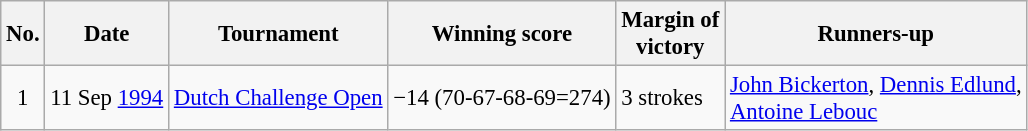<table class="wikitable" style="font-size:95%;">
<tr>
<th>No.</th>
<th>Date</th>
<th>Tournament</th>
<th>Winning score</th>
<th>Margin of<br>victory</th>
<th>Runners-up</th>
</tr>
<tr>
<td align=center>1</td>
<td align=right>11 Sep <a href='#'>1994</a></td>
<td><a href='#'>Dutch Challenge Open</a></td>
<td>−14 (70-67-68-69=274)</td>
<td>3 strokes</td>
<td> <a href='#'>John Bickerton</a>,  <a href='#'>Dennis Edlund</a>,<br> <a href='#'>Antoine Lebouc</a></td>
</tr>
</table>
